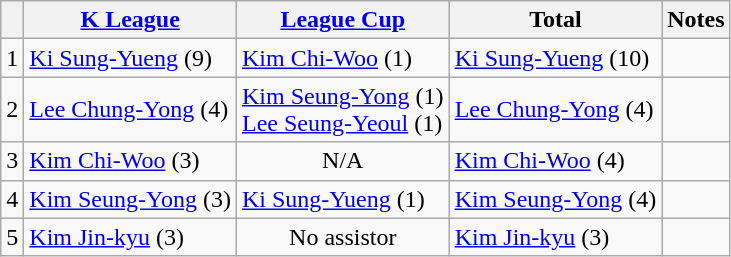<table class="wikitable" style="text-align:center">
<tr>
<th></th>
<th><a href='#'>K League</a></th>
<th><a href='#'>League Cup</a></th>
<th>Total</th>
<th>Notes</th>
</tr>
<tr>
<td>1</td>
<td align=left> <a href='#'>Ki Sung-Yueng</a> (9)</td>
<td align=left> <a href='#'>Kim Chi-Woo</a> (1)</td>
<td align=left> <a href='#'>Ki Sung-Yueng</a> (10)</td>
<td></td>
</tr>
<tr>
<td>2</td>
<td align=left> <a href='#'>Lee Chung-Yong</a> (4)</td>
<td align=left> <a href='#'>Kim Seung-Yong</a> (1) <br>  <a href='#'>Lee Seung-Yeoul</a> (1)</td>
<td align=left> <a href='#'>Lee Chung-Yong</a> (4)</td>
<td></td>
</tr>
<tr>
<td>3</td>
<td align=left> <a href='#'>Kim Chi-Woo</a> (3)</td>
<td>N/A</td>
<td align=left> <a href='#'>Kim Chi-Woo</a> (4)</td>
<td></td>
</tr>
<tr>
<td>4</td>
<td align=left> <a href='#'>Kim Seung-Yong</a> (3)</td>
<td align=left> <a href='#'>Ki Sung-Yueng</a> (1)</td>
<td align=left> <a href='#'>Kim Seung-Yong</a> (4)</td>
<td></td>
</tr>
<tr>
<td>5</td>
<td align=left> <a href='#'>Kim Jin-kyu</a> (3)</td>
<td>No assistor</td>
<td align=left> <a href='#'>Kim Jin-kyu</a> (3)</td>
<td></td>
</tr>
</table>
